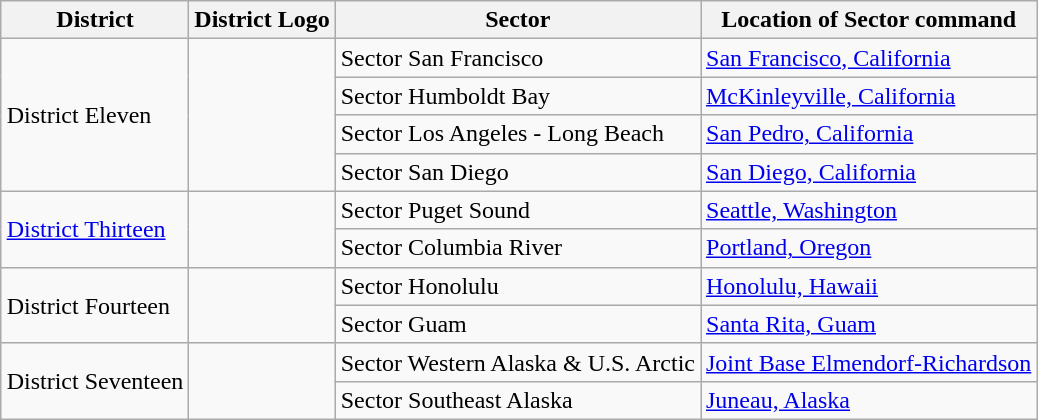<table class="wikitable" style="margin: 1em auto 1em auto">
<tr>
<th>District</th>
<th>District Logo</th>
<th>Sector</th>
<th>Location of Sector command</th>
</tr>
<tr>
<td rowspan="4">District Eleven</td>
<td rowspan="4"></td>
<td>Sector San Francisco</td>
<td><a href='#'>San Francisco, California</a></td>
</tr>
<tr>
<td>Sector Humboldt Bay</td>
<td><a href='#'>McKinleyville, California</a></td>
</tr>
<tr>
<td>Sector Los Angeles - Long Beach</td>
<td><a href='#'>San Pedro, California</a></td>
</tr>
<tr>
<td>Sector San Diego</td>
<td><a href='#'>San Diego, California</a></td>
</tr>
<tr>
<td rowspan="2"><a href='#'>District Thirteen</a></td>
<td rowspan="2"></td>
<td>Sector Puget Sound</td>
<td><a href='#'>Seattle, Washington</a></td>
</tr>
<tr>
<td>Sector Columbia River</td>
<td><a href='#'>Portland, Oregon</a></td>
</tr>
<tr>
<td rowspan="2">District Fourteen</td>
<td rowspan="2"></td>
<td>Sector Honolulu</td>
<td><a href='#'>Honolulu, Hawaii</a></td>
</tr>
<tr>
<td>Sector Guam</td>
<td><a href='#'>Santa Rita, Guam</a></td>
</tr>
<tr>
<td rowspan="2">District Seventeen</td>
<td rowspan="2"></td>
<td>Sector Western Alaska & U.S. Arctic</td>
<td><a href='#'>Joint Base Elmendorf-Richardson</a></td>
</tr>
<tr>
<td>Sector Southeast Alaska</td>
<td><a href='#'>Juneau, Alaska</a></td>
</tr>
</table>
